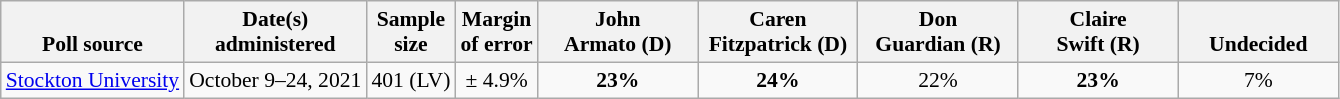<table class="wikitable" style="font-size:90%;text-align:center;">
<tr valign=bottom>
<th>Poll source</th>
<th>Date(s)<br>administered</th>
<th>Sample<br>size</th>
<th>Margin<br>of error</th>
<th style="width:100px;">John<br>Armato (D)</th>
<th style="width:100px;">Caren<br>Fitzpatrick (D)</th>
<th style="width:100px;">Don<br>Guardian (R)</th>
<th style="width:100px;">Claire<br>Swift (R)</th>
<th style="width:100px;">Undecided</th>
</tr>
<tr>
<td style="text-align:left;"><a href='#'>Stockton University</a></td>
<td>October 9–24, 2021</td>
<td>401 (LV)</td>
<td>± 4.9%</td>
<td><strong>23%</strong></td>
<td><strong>24%</strong></td>
<td>22%</td>
<td><strong>23%</strong></td>
<td>7%</td>
</tr>
</table>
